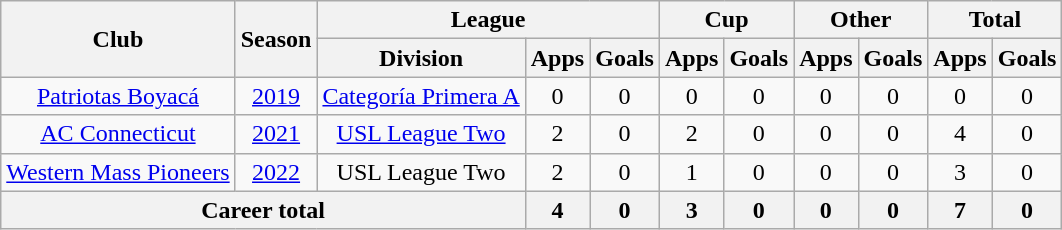<table class=wikitable style=text-align:center>
<tr>
<th rowspan="2">Club</th>
<th rowspan="2">Season</th>
<th colspan="3">League</th>
<th colspan="2">Cup</th>
<th colspan="2">Other</th>
<th colspan="2">Total</th>
</tr>
<tr>
<th>Division</th>
<th>Apps</th>
<th>Goals</th>
<th>Apps</th>
<th>Goals</th>
<th>Apps</th>
<th>Goals</th>
<th>Apps</th>
<th>Goals</th>
</tr>
<tr>
<td><a href='#'>Patriotas Boyacá</a></td>
<td><a href='#'>2019</a></td>
<td><a href='#'>Categoría Primera A</a></td>
<td>0</td>
<td>0</td>
<td>0</td>
<td>0</td>
<td>0</td>
<td>0</td>
<td>0</td>
<td>0</td>
</tr>
<tr>
<td><a href='#'>AC Connecticut</a></td>
<td><a href='#'>2021</a></td>
<td><a href='#'>USL League Two</a></td>
<td>2</td>
<td>0</td>
<td>2</td>
<td>0</td>
<td>0</td>
<td>0</td>
<td>4</td>
<td>0</td>
</tr>
<tr>
<td><a href='#'>Western Mass Pioneers</a></td>
<td><a href='#'>2022</a></td>
<td>USL League Two</td>
<td>2</td>
<td>0</td>
<td>1</td>
<td>0</td>
<td>0</td>
<td>0</td>
<td>3</td>
<td>0</td>
</tr>
<tr>
<th colspan="3">Career total</th>
<th>4</th>
<th>0</th>
<th>3</th>
<th>0</th>
<th>0</th>
<th>0</th>
<th>7</th>
<th>0</th>
</tr>
</table>
